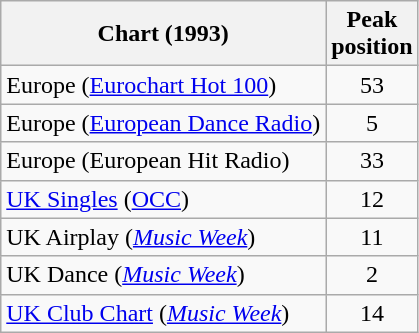<table class="wikitable sortable">
<tr>
<th>Chart (1993)</th>
<th>Peak<br>position</th>
</tr>
<tr>
<td>Europe (<a href='#'>Eurochart Hot 100</a>)</td>
<td align="center">53</td>
</tr>
<tr>
<td>Europe (<a href='#'>European Dance Radio</a>)</td>
<td align="center">5</td>
</tr>
<tr>
<td>Europe (European Hit Radio)</td>
<td align="center">33</td>
</tr>
<tr>
<td><a href='#'>UK Singles</a> (<a href='#'>OCC</a>)</td>
<td align="center">12</td>
</tr>
<tr>
<td>UK Airplay (<em><a href='#'>Music Week</a></em>)</td>
<td align="center">11</td>
</tr>
<tr>
<td>UK Dance (<em><a href='#'>Music Week</a></em>)</td>
<td align="center">2</td>
</tr>
<tr>
<td><a href='#'>UK Club Chart</a> (<em><a href='#'>Music Week</a></em>)</td>
<td align="center">14</td>
</tr>
</table>
